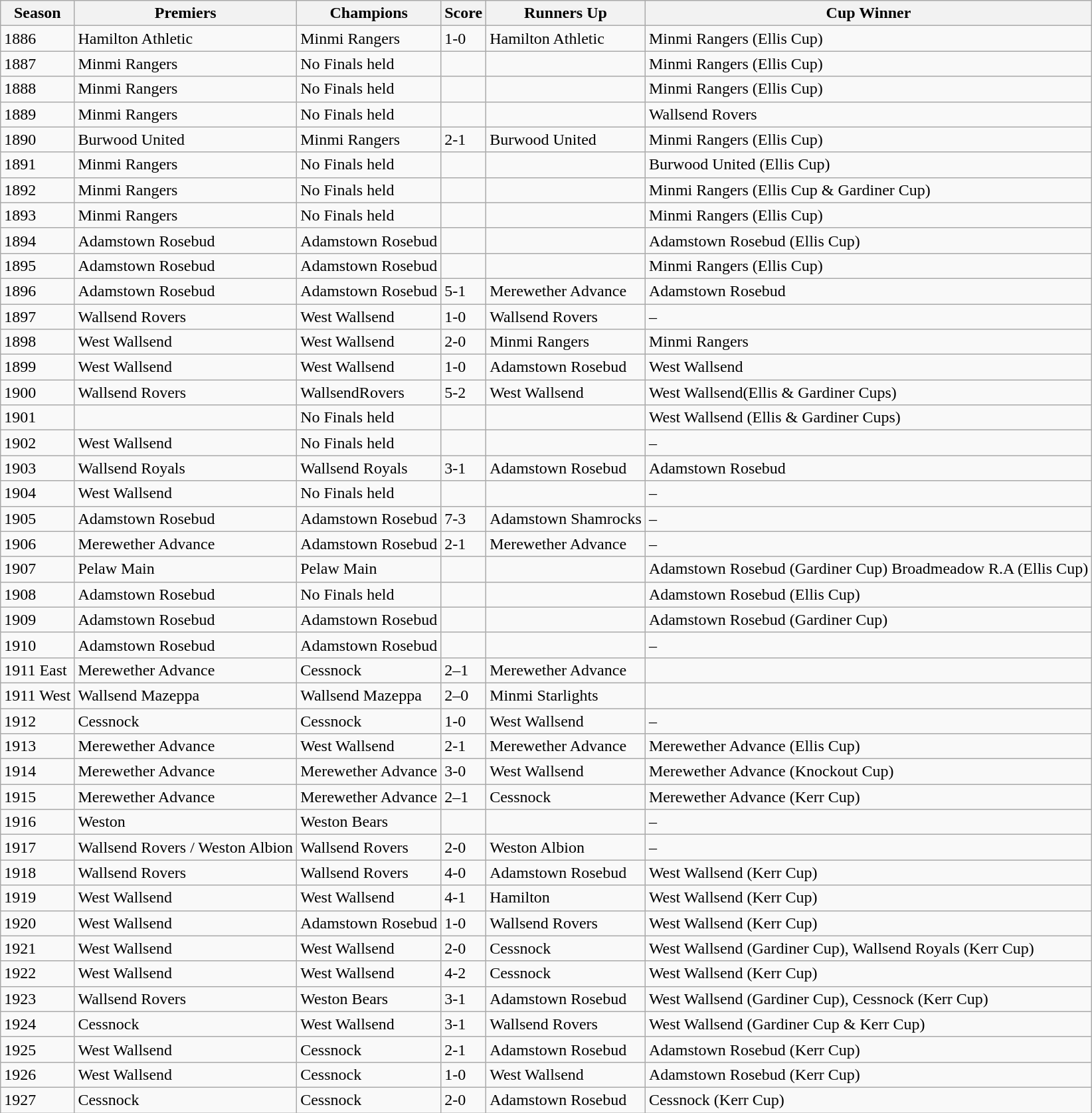<table class="wikitable">
<tr>
<th>Season</th>
<th>Premiers</th>
<th>Champions</th>
<th>Score</th>
<th>Runners Up</th>
<th>Cup Winner</th>
</tr>
<tr>
<td>1886</td>
<td>Hamilton  Athletic</td>
<td>Minmi Rangers</td>
<td>1-0</td>
<td>Hamilton Athletic</td>
<td>Minmi  Rangers (Ellis Cup)</td>
</tr>
<tr>
<td>1887</td>
<td>Minmi  Rangers</td>
<td>No Finals held</td>
<td></td>
<td></td>
<td>Minmi  Rangers (Ellis Cup)</td>
</tr>
<tr>
<td>1888</td>
<td>Minmi  Rangers</td>
<td>No Finals held</td>
<td></td>
<td></td>
<td>Minmi  Rangers (Ellis Cup)</td>
</tr>
<tr>
<td>1889</td>
<td>Minmi  Rangers</td>
<td>No Finals held</td>
<td></td>
<td></td>
<td>Wallsend  Rovers</td>
</tr>
<tr>
<td>1890</td>
<td>Burwood  United</td>
<td>Minmi Rangers</td>
<td>2-1</td>
<td>Burwood United</td>
<td>Minmi  Rangers (Ellis Cup)</td>
</tr>
<tr>
<td>1891</td>
<td>Minmi  Rangers</td>
<td>No Finals held</td>
<td></td>
<td></td>
<td>Burwood  United (Ellis Cup)</td>
</tr>
<tr>
<td>1892</td>
<td>Minmi  Rangers</td>
<td>No Finals held</td>
<td></td>
<td></td>
<td>Minmi  Rangers (Ellis Cup & Gardiner Cup)</td>
</tr>
<tr>
<td>1893</td>
<td>Minmi  Rangers</td>
<td>No Finals held</td>
<td></td>
<td></td>
<td>Minmi  Rangers (Ellis Cup)</td>
</tr>
<tr>
<td>1894</td>
<td>Adamstown  Rosebud</td>
<td>Adamstown Rosebud</td>
<td></td>
<td></td>
<td>Adamstown  Rosebud (Ellis Cup)</td>
</tr>
<tr>
<td>1895</td>
<td>Adamstown  Rosebud</td>
<td>Adamstown Rosebud</td>
<td></td>
<td></td>
<td>Minmi  Rangers (Ellis Cup)</td>
</tr>
<tr>
<td>1896</td>
<td>Adamstown  Rosebud</td>
<td>Adamstown Rosebud</td>
<td>5-1</td>
<td>Merewether Advance</td>
<td>Adamstown  Rosebud</td>
</tr>
<tr>
<td>1897</td>
<td>Wallsend  Rovers</td>
<td>West Wallsend</td>
<td>1-0</td>
<td>Wallsend Rovers</td>
<td>–</td>
</tr>
<tr>
<td>1898</td>
<td>West  Wallsend</td>
<td>West Wallsend</td>
<td>2-0</td>
<td>Minmi Rangers</td>
<td>Minmi  Rangers</td>
</tr>
<tr>
<td>1899</td>
<td>West  Wallsend</td>
<td>West Wallsend</td>
<td>1-0</td>
<td>Adamstown Rosebud</td>
<td>West  Wallsend</td>
</tr>
<tr>
<td>1900</td>
<td>Wallsend  Rovers</td>
<td>WallsendRovers</td>
<td>5-2</td>
<td>West Wallsend</td>
<td>West  Wallsend(Ellis & Gardiner Cups)</td>
</tr>
<tr>
<td>1901</td>
<td></td>
<td>No Finals held</td>
<td></td>
<td></td>
<td>West  Wallsend (Ellis & Gardiner Cups)</td>
</tr>
<tr>
<td>1902</td>
<td>West  Wallsend</td>
<td>No Finals held</td>
<td></td>
<td></td>
<td>–</td>
</tr>
<tr>
<td>1903</td>
<td>Wallsend  Royals</td>
<td>Wallsend Royals</td>
<td>3-1</td>
<td>Adamstown Rosebud</td>
<td>Adamstown  Rosebud</td>
</tr>
<tr>
<td>1904</td>
<td>West  Wallsend</td>
<td>No Finals held</td>
<td></td>
<td></td>
<td>–</td>
</tr>
<tr>
<td>1905</td>
<td>Adamstown  Rosebud</td>
<td>Adamstown Rosebud</td>
<td>7-3</td>
<td>Adamstown Shamrocks</td>
<td>–</td>
</tr>
<tr>
<td>1906</td>
<td>Merewether  Advance</td>
<td>Adamstown Rosebud</td>
<td>2-1</td>
<td>Merewether Advance</td>
<td>–</td>
</tr>
<tr>
<td>1907</td>
<td>Pelaw Main</td>
<td>Pelaw Main</td>
<td></td>
<td></td>
<td>Adamstown  Rosebud (Gardiner Cup) Broadmeadow R.A (Ellis Cup)</td>
</tr>
<tr>
<td>1908</td>
<td>Adamstown Rosebud</td>
<td>No Finals held</td>
<td></td>
<td></td>
<td>Adamstown  Rosebud (Ellis Cup)</td>
</tr>
<tr>
<td>1909</td>
<td>Adamstown  Rosebud</td>
<td>Adamstown Rosebud</td>
<td></td>
<td></td>
<td>Adamstown  Rosebud (Gardiner Cup)</td>
</tr>
<tr>
<td>1910</td>
<td>Adamstown  Rosebud</td>
<td>Adamstown Rosebud</td>
<td></td>
<td></td>
<td>–</td>
</tr>
<tr>
<td>1911 East</td>
<td>Merewether  Advance</td>
<td>Cessnock</td>
<td>2–1</td>
<td>Merewether Advance</td>
<td></td>
</tr>
<tr>
<td>1911 West</td>
<td>Wallsend  Mazeppa</td>
<td>Wallsend Mazeppa</td>
<td>2–0</td>
<td>Minmi Starlights</td>
<td></td>
</tr>
<tr>
<td>1912</td>
<td>Cessnock</td>
<td>Cessnock</td>
<td>1-0</td>
<td>West Wallsend</td>
<td>–</td>
</tr>
<tr>
<td>1913</td>
<td>Merewether  Advance</td>
<td>West Wallsend</td>
<td>2-1</td>
<td>Merewether Advance</td>
<td>Merewether  Advance (Ellis Cup)</td>
</tr>
<tr>
<td>1914</td>
<td>Merewether  Advance</td>
<td>Merewether Advance</td>
<td>3-0</td>
<td>West Wallsend</td>
<td>Merewether  Advance (Knockout Cup)</td>
</tr>
<tr>
<td>1915</td>
<td>Merewether  Advance</td>
<td>Merewether Advance</td>
<td>2–1</td>
<td>Cessnock</td>
<td>Merewether  Advance (Kerr Cup)</td>
</tr>
<tr>
<td>1916</td>
<td>Weston</td>
<td>Weston Bears</td>
<td></td>
<td></td>
<td>–</td>
</tr>
<tr>
<td>1917</td>
<td>Wallsend  Rovers / Weston Albion</td>
<td>Wallsend Rovers</td>
<td>2-0</td>
<td>Weston Albion</td>
<td>–</td>
</tr>
<tr>
<td>1918</td>
<td>Wallsend  Rovers</td>
<td>Wallsend Rovers</td>
<td>4-0</td>
<td>Adamstown Rosebud</td>
<td>West  Wallsend (Kerr Cup)</td>
</tr>
<tr>
<td>1919</td>
<td>West  Wallsend</td>
<td>West Wallsend</td>
<td>4-1</td>
<td>Hamilton</td>
<td>West  Wallsend (Kerr Cup)</td>
</tr>
<tr>
<td>1920</td>
<td>West  Wallsend</td>
<td>Adamstown Rosebud</td>
<td>1-0</td>
<td>Wallsend Rovers</td>
<td>West  Wallsend (Kerr Cup)</td>
</tr>
<tr>
<td>1921</td>
<td>West  Wallsend</td>
<td>West Wallsend</td>
<td>2-0</td>
<td>Cessnock</td>
<td>West  Wallsend (Gardiner Cup), Wallsend Royals (Kerr Cup)</td>
</tr>
<tr>
<td>1922</td>
<td>West  Wallsend</td>
<td>West Wallsend</td>
<td>4-2</td>
<td>Cessnock</td>
<td>West  Wallsend (Kerr Cup)</td>
</tr>
<tr>
<td>1923</td>
<td>Wallsend  Rovers</td>
<td>Weston Bears</td>
<td>3-1</td>
<td>Adamstown Rosebud</td>
<td>West  Wallsend (Gardiner Cup), Cessnock (Kerr Cup)</td>
</tr>
<tr>
<td>1924</td>
<td>Cessnock</td>
<td>West Wallsend</td>
<td>3-1</td>
<td>Wallsend Rovers</td>
<td>West  Wallsend (Gardiner Cup & Kerr Cup)</td>
</tr>
<tr>
<td>1925</td>
<td>West  Wallsend</td>
<td>Cessnock</td>
<td>2-1</td>
<td>Adamstown Rosebud</td>
<td>Adamstown  Rosebud (Kerr Cup)</td>
</tr>
<tr>
<td>1926</td>
<td>West  Wallsend</td>
<td>Cessnock</td>
<td>1-0</td>
<td>West Wallsend</td>
<td>Adamstown  Rosebud (Kerr Cup)</td>
</tr>
<tr>
<td>1927</td>
<td>Cessnock</td>
<td>Cessnock</td>
<td>2-0</td>
<td>Adamstown Rosebud</td>
<td>Cessnock  (Kerr Cup)</td>
</tr>
</table>
